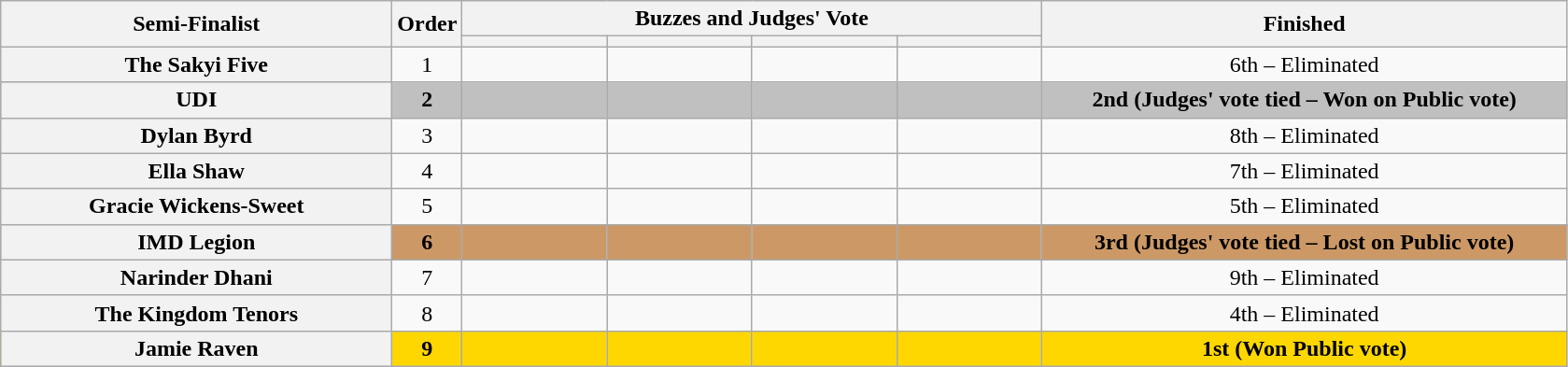<table class="wikitable plainrowheaders sortable" style="text-align:center;">
<tr>
<th scope="col" rowspan="2" class="unsortable" style="width:17em;">Semi-Finalist</th>
<th scope="col" rowspan="2" style="width:1em;">Order</th>
<th scope="col" colspan="4" class="unsortable" style="width:24em;">Buzzes and Judges' Vote</th>
<th scope="col" rowspan="2" style="width:23em;">Finished </th>
</tr>
<tr>
<th scope="col" class="unsortable" style="width:6em;"></th>
<th scope="col" class="unsortable" style="width:6em;"></th>
<th scope="col" class="unsortable" style="width:6em;"></th>
<th scope="col" class="unsortable" style="width:6em;"></th>
</tr>
<tr>
<th scope="row">The Sakyi Five</th>
<td>1</td>
<td style="text-align:center;"></td>
<td style="text-align:center;"></td>
<td style="text-align:center;"></td>
<td style="text-align:center;"></td>
<td>6th – Eliminated</td>
</tr>
<tr bgcolor=silver>
<th scope="row"><strong>UDI</strong></th>
<td><strong>2</strong></td>
<td style="text-align:center;"></td>
<td style="text-align:center;"></td>
<td style="text-align:center;"></td>
<td style="text-align:center;"></td>
<td><strong>2nd (Judges' vote tied – Won on Public vote)</strong></td>
</tr>
<tr>
<th scope="row">Dylan Byrd</th>
<td>3</td>
<td style="text-align:center;"></td>
<td style="text-align:center;"></td>
<td style="text-align:center;"></td>
<td style="text-align:center;"></td>
<td>8th – Eliminated</td>
</tr>
<tr>
<th scope="row">Ella Shaw</th>
<td>4</td>
<td style="text-align:center;"></td>
<td style="text-align:center;"></td>
<td style="text-align:center;"></td>
<td style="text-align:center;"></td>
<td>7th – Eliminated</td>
</tr>
<tr>
<th scope="row">Gracie Wickens-Sweet</th>
<td>5</td>
<td style="text-align:center;"></td>
<td style="text-align:center;"></td>
<td style="text-align:center;"></td>
<td style="text-align:center;"></td>
<td>5th – Eliminated</td>
</tr>
<tr bgcolor=#c96>
<th scope="row"><strong>IMD Legion</strong></th>
<td><strong>6</strong></td>
<td style="text-align:center;"></td>
<td style="text-align:center;"></td>
<td style="text-align:center;"></td>
<td style="text-align:center;"></td>
<td><strong>3rd (Judges' vote tied – Lost on Public vote)</strong></td>
</tr>
<tr>
<th scope="row">Narinder Dhani</th>
<td>7</td>
<td style="text-align:center;"></td>
<td style="text-align:center;"></td>
<td style="text-align:center;"></td>
<td style="text-align:center;"></td>
<td>9th – Eliminated</td>
</tr>
<tr>
<th scope="row">The Kingdom Tenors</th>
<td>8</td>
<td style="text-align:center;"></td>
<td style="text-align:center;"></td>
<td style="text-align:center;"></td>
<td style="text-align:center;"></td>
<td>4th – Eliminated</td>
</tr>
<tr bgcolor=gold>
<th scope="row"><strong>Jamie Raven</strong></th>
<td><strong>9</strong></td>
<td style="text-align:center;"></td>
<td style="text-align:center;"></td>
<td style="text-align:center;"></td>
<td style="text-align:center;"></td>
<td><strong>1st (Won Public vote)</strong></td>
</tr>
</table>
